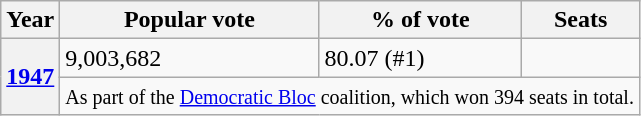<table class="wikitable">
<tr>
<th>Year</th>
<th>Popular vote</th>
<th>% of vote</th>
<th>Seats</th>
</tr>
<tr>
<th rowspan="2"><a href='#'>1947</a></th>
<td>9,003,682</td>
<td>80.07 (#1)</td>
<td></td>
</tr>
<tr>
<td colspan="3"><small>As part of the <a href='#'>Democratic Bloc</a> coalition, which won 394 seats in total.</small></td>
</tr>
</table>
